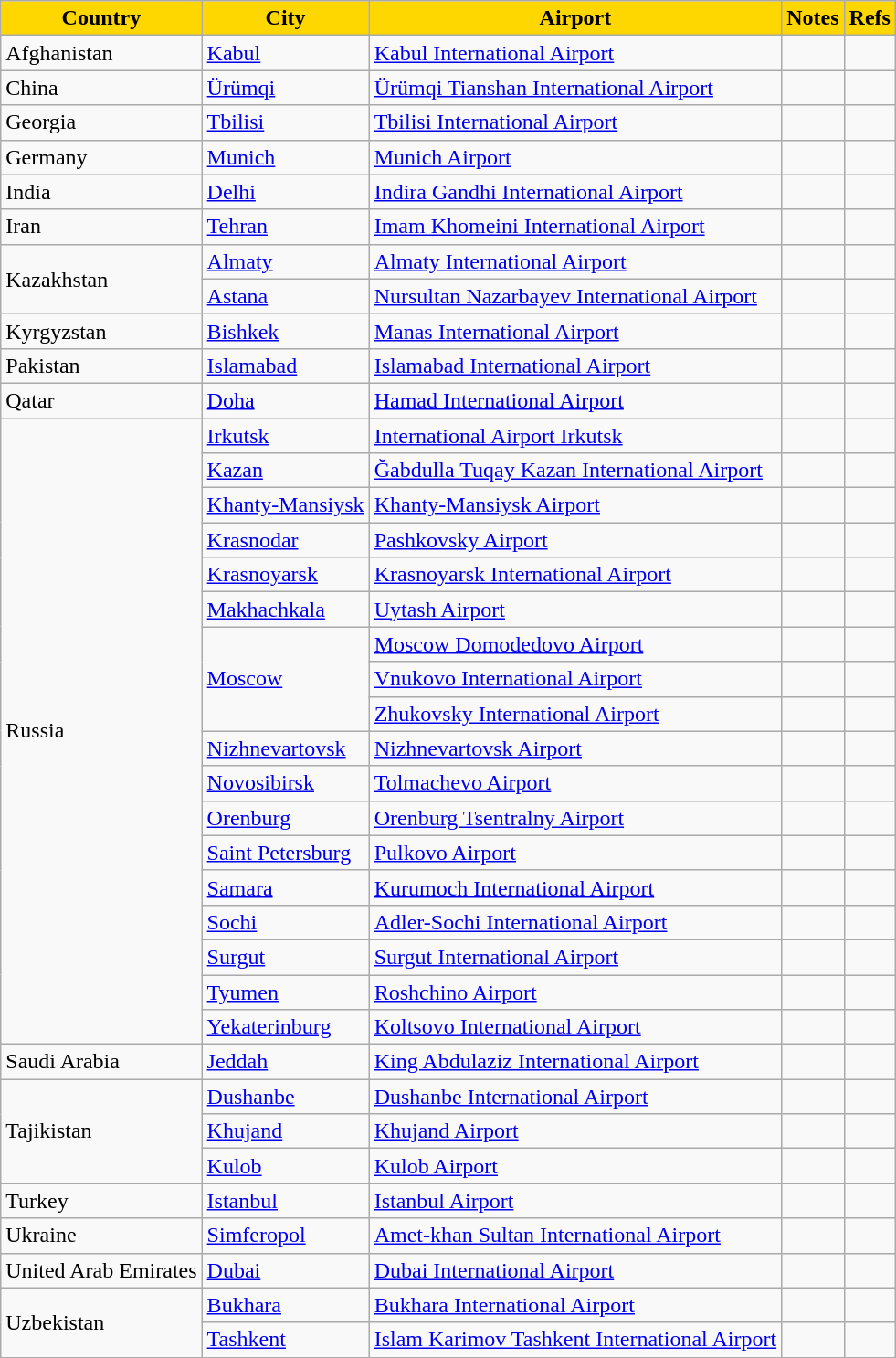<table class="sortable wikitable">
<tr>
<th style="background:gold; color:black;">Country</th>
<th style="background:gold; color:black;">City</th>
<th style="background:gold; color:black;">Airport</th>
<th style="background:gold; color:black;">Notes</th>
<th style="background:gold; color:black;">Refs</th>
</tr>
<tr>
<td>Afghanistan</td>
<td><a href='#'>Kabul</a></td>
<td><a href='#'>Kabul International Airport</a></td>
<td></td>
<td align=center></td>
</tr>
<tr>
<td>China</td>
<td><a href='#'>Ürümqi</a></td>
<td><a href='#'>Ürümqi Tianshan International Airport</a></td>
<td align=center></td>
<td align=center></td>
</tr>
<tr>
<td>Georgia</td>
<td><a href='#'>Tbilisi</a></td>
<td><a href='#'>Tbilisi International Airport</a></td>
<td></td>
<td align=center></td>
</tr>
<tr>
<td>Germany</td>
<td><a href='#'>Munich</a></td>
<td><a href='#'>Munich Airport</a></td>
<td align=center></td>
<td align=center></td>
</tr>
<tr>
<td>India</td>
<td><a href='#'>Delhi</a></td>
<td><a href='#'>Indira Gandhi International Airport</a></td>
<td align=center></td>
<td align=center></td>
</tr>
<tr>
<td>Iran</td>
<td><a href='#'>Tehran</a></td>
<td><a href='#'>Imam Khomeini International Airport</a></td>
<td align=center></td>
<td align=center></td>
</tr>
<tr>
<td rowspan="2">Kazakhstan</td>
<td><a href='#'>Almaty</a></td>
<td><a href='#'>Almaty International Airport</a></td>
<td align=center></td>
<td align=center></td>
</tr>
<tr>
<td><a href='#'>Astana</a></td>
<td><a href='#'>Nursultan Nazarbayev International Airport</a></td>
<td align=center></td>
<td align=center></td>
</tr>
<tr>
<td>Kyrgyzstan</td>
<td><a href='#'>Bishkek</a></td>
<td><a href='#'>Manas International Airport</a></td>
<td align=center></td>
<td align=center></td>
</tr>
<tr>
<td rowspan="1">Pakistan</td>
<td><a href='#'>Islamabad</a></td>
<td><a href='#'>Islamabad International Airport</a></td>
<td align=center></td>
<td align=center></td>
</tr>
<tr>
<td>Qatar</td>
<td><a href='#'>Doha</a></td>
<td><a href='#'>Hamad International Airport</a></td>
<td align=center></td>
<td align=center></td>
</tr>
<tr>
<td rowspan="18">Russia</td>
<td><a href='#'>Irkutsk</a></td>
<td><a href='#'>International Airport Irkutsk</a></td>
<td></td>
<td align=center></td>
</tr>
<tr>
<td><a href='#'>Kazan</a></td>
<td><a href='#'>Ğabdulla Tuqay Kazan International Airport</a></td>
<td align=center></td>
<td align=center></td>
</tr>
<tr>
<td><a href='#'>Khanty-Mansiysk</a></td>
<td><a href='#'>Khanty-Mansiysk Airport</a></td>
<td></td>
<td align=center></td>
</tr>
<tr>
<td><a href='#'>Krasnodar</a></td>
<td><a href='#'>Pashkovsky Airport</a></td>
<td></td>
<td align=center></td>
</tr>
<tr>
<td><a href='#'>Krasnoyarsk</a></td>
<td><a href='#'>Krasnoyarsk International Airport</a></td>
<td></td>
<td align=center></td>
</tr>
<tr>
<td><a href='#'>Makhachkala</a></td>
<td><a href='#'>Uytash Airport</a></td>
<td></td>
<td align=center></td>
</tr>
<tr>
<td rowspan="3"><a href='#'>Moscow</a></td>
<td><a href='#'>Moscow Domodedovo Airport</a></td>
<td align=center></td>
<td align=center></td>
</tr>
<tr>
<td><a href='#'>Vnukovo International Airport</a></td>
<td align=center></td>
<td align=center></td>
</tr>
<tr>
<td><a href='#'>Zhukovsky International Airport</a></td>
<td align=center></td>
<td align=center></td>
</tr>
<tr>
<td><a href='#'>Nizhnevartovsk</a></td>
<td><a href='#'>Nizhnevartovsk Airport</a></td>
<td></td>
<td align=center></td>
</tr>
<tr>
<td><a href='#'>Novosibirsk</a></td>
<td><a href='#'>Tolmachevo Airport</a></td>
<td align=center></td>
<td align=center></td>
</tr>
<tr>
<td><a href='#'>Orenburg</a></td>
<td><a href='#'>Orenburg Tsentralny Airport</a></td>
<td></td>
<td align=center></td>
</tr>
<tr>
<td><a href='#'>Saint Petersburg</a></td>
<td><a href='#'>Pulkovo Airport</a></td>
<td align=center></td>
<td align=center></td>
</tr>
<tr>
<td><a href='#'>Samara</a></td>
<td><a href='#'>Kurumoch International Airport</a></td>
<td align=center></td>
<td align=center></td>
</tr>
<tr>
<td><a href='#'>Sochi</a></td>
<td><a href='#'>Adler-Sochi International Airport</a></td>
<td align=center></td>
<td align=center></td>
</tr>
<tr>
<td><a href='#'>Surgut</a></td>
<td><a href='#'>Surgut International Airport</a></td>
<td align=center></td>
<td align=center></td>
</tr>
<tr>
<td><a href='#'>Tyumen</a></td>
<td><a href='#'>Roshchino Airport</a></td>
<td></td>
<td align=center></td>
</tr>
<tr>
<td><a href='#'>Yekaterinburg</a></td>
<td><a href='#'>Koltsovo International Airport</a></td>
<td align=center></td>
<td align=center></td>
</tr>
<tr>
<td>Saudi Arabia</td>
<td><a href='#'>Jeddah</a></td>
<td><a href='#'>King Abdulaziz International Airport</a></td>
<td align=center></td>
<td align=center></td>
</tr>
<tr>
<td rowspan="3">Tajikistan</td>
<td><a href='#'>Dushanbe</a></td>
<td><a href='#'>Dushanbe International Airport</a></td>
<td></td>
<td align=center></td>
</tr>
<tr>
<td><a href='#'>Khujand</a></td>
<td><a href='#'>Khujand Airport</a></td>
<td></td>
<td align=center></td>
</tr>
<tr>
<td><a href='#'>Kulob</a></td>
<td><a href='#'>Kulob Airport</a></td>
<td align=center></td>
<td align=center></td>
</tr>
<tr>
<td>Turkey</td>
<td><a href='#'>Istanbul</a></td>
<td><a href='#'>Istanbul Airport</a></td>
<td align=center></td>
<td align=center></td>
</tr>
<tr>
<td>Ukraine</td>
<td><a href='#'>Simferopol</a></td>
<td><a href='#'>Amet-khan Sultan International Airport</a></td>
<td></td>
<td align=center></td>
</tr>
<tr>
<td>United Arab Emirates</td>
<td><a href='#'>Dubai</a></td>
<td><a href='#'>Dubai International Airport</a></td>
<td align=center></td>
<td align=center></td>
</tr>
<tr>
<td rowspan="2">Uzbekistan</td>
<td><a href='#'>Bukhara</a></td>
<td><a href='#'>Bukhara International Airport</a></td>
<td></td>
<td align=center></td>
</tr>
<tr>
<td><a href='#'>Tashkent</a></td>
<td><a href='#'>Islam Karimov Tashkent International Airport</a></td>
<td align=center></td>
<td align=center></td>
</tr>
<tr>
</tr>
</table>
